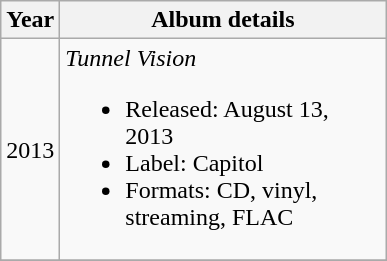<table class="wikitable" style="text-align:center;">
<tr>
<th>Year</th>
<th width="210">Album details</th>
</tr>
<tr>
<td>2013</td>
<td align="left"><em>Tunnel Vision</em><br><ul><li>Released: August 13, 2013</li><li>Label: Capitol</li><li>Formats: CD, vinyl, streaming, FLAC</li></ul></td>
</tr>
<tr>
</tr>
</table>
